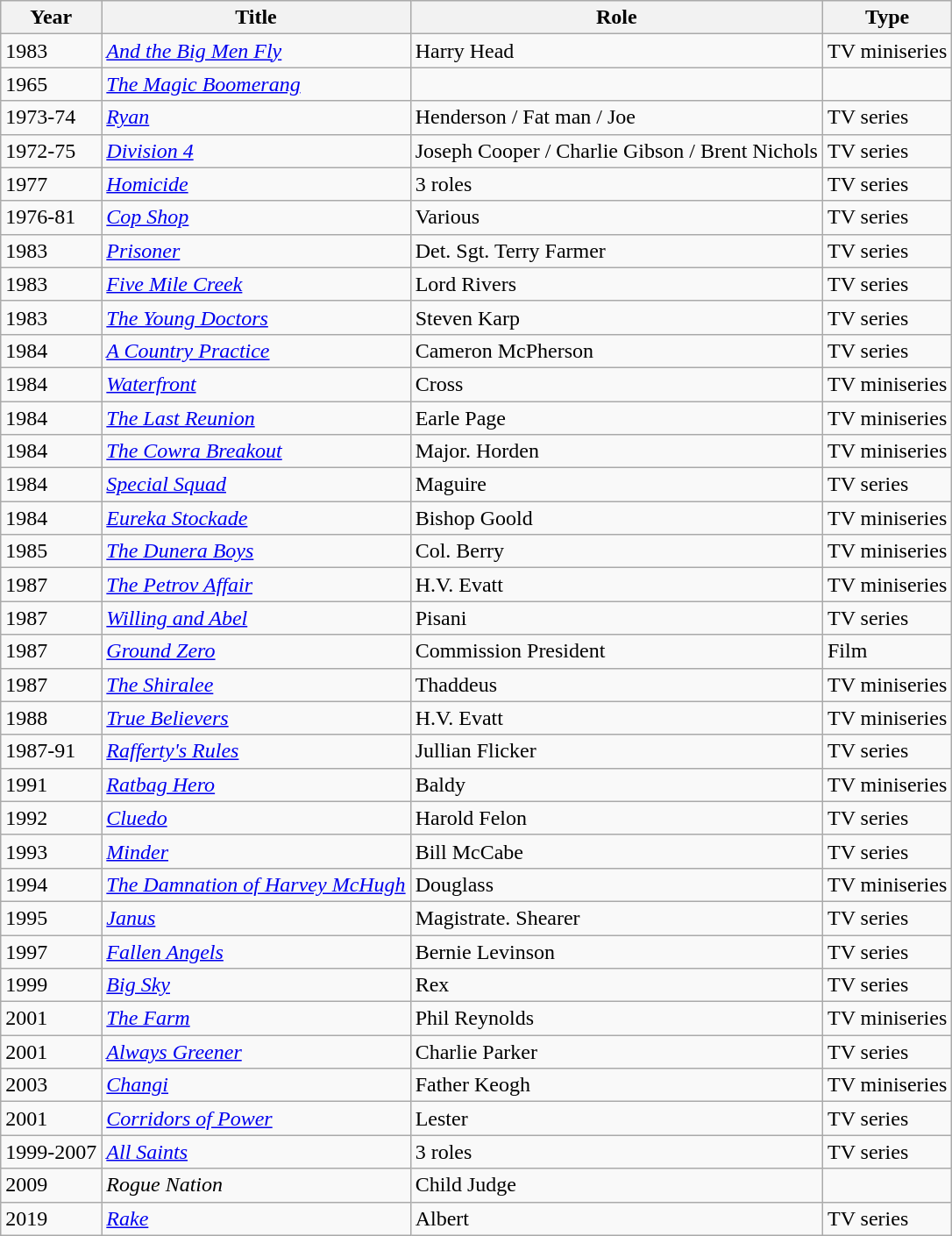<table class="wikitable">
<tr>
<th>Year</th>
<th>Title</th>
<th>Role</th>
<th>Type</th>
</tr>
<tr>
<td>1983</td>
<td><em><a href='#'>And the Big Men Fly</a></em></td>
<td>Harry Head</td>
<td>TV miniseries</td>
</tr>
<tr>
<td>1965</td>
<td><em><a href='#'>The Magic Boomerang</a></em></td>
<td></td>
<td></td>
</tr>
<tr>
<td>1973-74</td>
<td><em><a href='#'>Ryan</a></em></td>
<td>Henderson / Fat man / Joe</td>
<td>TV series</td>
</tr>
<tr>
<td>1972-75</td>
<td><em><a href='#'>Division 4</a></em></td>
<td>Joseph Cooper / Charlie Gibson / Brent Nichols</td>
<td>TV series</td>
</tr>
<tr>
<td>1977</td>
<td><em><a href='#'>Homicide</a></em></td>
<td>3 roles</td>
<td>TV series</td>
</tr>
<tr>
<td>1976-81</td>
<td><em><a href='#'>Cop Shop</a></em></td>
<td>Various</td>
<td>TV series</td>
</tr>
<tr>
<td>1983</td>
<td><em><a href='#'>Prisoner</a></em></td>
<td>Det. Sgt. Terry Farmer</td>
<td>TV series</td>
</tr>
<tr>
<td>1983</td>
<td><em><a href='#'>Five Mile Creek</a></em></td>
<td>Lord Rivers</td>
<td>TV series</td>
</tr>
<tr>
<td>1983</td>
<td><em><a href='#'>The Young Doctors</a></em></td>
<td>Steven Karp</td>
<td>TV series</td>
</tr>
<tr>
<td>1984</td>
<td><em><a href='#'>A Country Practice</a></em></td>
<td>Cameron McPherson</td>
<td>TV series</td>
</tr>
<tr>
<td>1984</td>
<td><em><a href='#'>Waterfront</a></em></td>
<td>Cross</td>
<td>TV miniseries</td>
</tr>
<tr>
<td>1984</td>
<td><em><a href='#'>The Last Reunion</a></em></td>
<td>Earle Page</td>
<td>TV miniseries</td>
</tr>
<tr>
<td>1984</td>
<td><em><a href='#'>The Cowra Breakout</a></em></td>
<td>Major. Horden</td>
<td>TV miniseries</td>
</tr>
<tr>
<td>1984</td>
<td><em><a href='#'>Special Squad</a></em></td>
<td>Maguire</td>
<td>TV series</td>
</tr>
<tr>
<td>1984</td>
<td><em><a href='#'>Eureka Stockade</a></em></td>
<td>Bishop Goold</td>
<td>TV miniseries</td>
</tr>
<tr>
<td>1985</td>
<td><em><a href='#'>The Dunera Boys</a></em></td>
<td>Col. Berry</td>
<td>TV miniseries</td>
</tr>
<tr>
<td>1987</td>
<td><em><a href='#'>The Petrov Affair</a></em></td>
<td>H.V. Evatt</td>
<td>TV miniseries</td>
</tr>
<tr>
<td>1987</td>
<td><em><a href='#'>Willing and Abel</a></em></td>
<td>Pisani</td>
<td>TV series</td>
</tr>
<tr>
<td>1987</td>
<td><em><a href='#'>Ground Zero</a></em></td>
<td>Commission President</td>
<td>Film</td>
</tr>
<tr>
<td>1987</td>
<td><em><a href='#'>The Shiralee</a></em></td>
<td>Thaddeus</td>
<td>TV miniseries</td>
</tr>
<tr>
<td>1988</td>
<td><em><a href='#'>True Believers</a></em></td>
<td>H.V. Evatt</td>
<td>TV miniseries</td>
</tr>
<tr>
<td>1987-91</td>
<td><em><a href='#'>Rafferty's Rules</a></em></td>
<td>Jullian Flicker</td>
<td>TV series</td>
</tr>
<tr>
<td>1991</td>
<td><em><a href='#'>Ratbag Hero</a></em></td>
<td>Baldy</td>
<td>TV miniseries</td>
</tr>
<tr>
<td>1992</td>
<td><em><a href='#'>Cluedo</a></em></td>
<td>Harold Felon</td>
<td>TV series</td>
</tr>
<tr>
<td>1993</td>
<td><em><a href='#'>Minder</a></em></td>
<td>Bill McCabe</td>
<td>TV series</td>
</tr>
<tr>
<td>1994</td>
<td><em><a href='#'>The Damnation of Harvey McHugh</a></em></td>
<td>Douglass</td>
<td>TV miniseries</td>
</tr>
<tr>
<td>1995</td>
<td><em><a href='#'>Janus</a></em></td>
<td>Magistrate. Shearer</td>
<td>TV series</td>
</tr>
<tr>
<td>1997</td>
<td><em><a href='#'>Fallen Angels</a></em></td>
<td>Bernie Levinson</td>
<td>TV series</td>
</tr>
<tr>
<td>1999</td>
<td><em><a href='#'>Big Sky</a></em></td>
<td>Rex</td>
<td>TV series</td>
</tr>
<tr>
<td>2001</td>
<td><em><a href='#'>The Farm</a></em></td>
<td>Phil Reynolds</td>
<td>TV miniseries</td>
</tr>
<tr>
<td>2001</td>
<td><em><a href='#'>Always Greener</a></em></td>
<td>Charlie Parker</td>
<td>TV series</td>
</tr>
<tr>
<td>2003</td>
<td><em><a href='#'>Changi</a></em></td>
<td>Father Keogh</td>
<td>TV miniseries</td>
</tr>
<tr>
<td>2001</td>
<td><em><a href='#'>Corridors of Power</a></em></td>
<td>Lester</td>
<td>TV series</td>
</tr>
<tr>
<td>1999-2007</td>
<td><em><a href='#'>All Saints</a></em></td>
<td>3 roles</td>
<td>TV series</td>
</tr>
<tr>
<td>2009</td>
<td><em>Rogue Nation</em></td>
<td>Child Judge</td>
<td></td>
</tr>
<tr>
<td>2019</td>
<td><em><a href='#'>Rake</a></em></td>
<td>Albert</td>
<td>TV series</td>
</tr>
</table>
